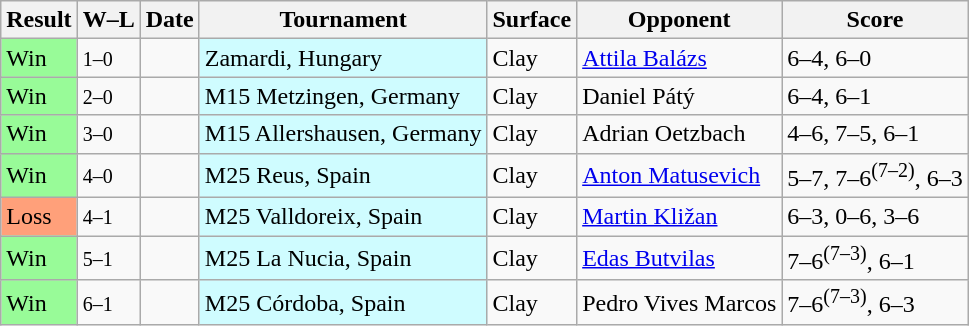<table class="sortable wikitable">
<tr>
<th>Result</th>
<th class="unsortable">W–L</th>
<th>Date</th>
<th>Tournament</th>
<th>Surface</th>
<th>Opponent</th>
<th class="unsortable">Score</th>
</tr>
<tr>
<td bgcolor="98fb98">Win</td>
<td><small>1–0</small></td>
<td></td>
<td bgcolor=cffcff>Zamardi, Hungary</td>
<td>Clay</td>
<td> <a href='#'>Attila Balázs</a></td>
<td>6–4, 6–0</td>
</tr>
<tr>
<td bgcolor="98fb98">Win</td>
<td><small>2–0</small></td>
<td></td>
<td bgcolor=cffcff>M15 Metzingen, Germany</td>
<td>Clay</td>
<td> Daniel Pátý</td>
<td>6–4, 6–1</td>
</tr>
<tr>
<td bgcolor="98fb98">Win</td>
<td><small>3–0</small></td>
<td></td>
<td bgcolor=cffcff>M15 Allershausen, Germany</td>
<td>Clay</td>
<td> Adrian Oetzbach</td>
<td>4–6, 7–5, 6–1</td>
</tr>
<tr>
<td bgcolor="98fb98">Win</td>
<td><small>4–0</small></td>
<td></td>
<td bgcolor=cffcff>M25 Reus, Spain</td>
<td>Clay</td>
<td> <a href='#'>Anton Matusevich</a></td>
<td>5–7, 7–6<sup>(7–2)</sup>, 6–3</td>
</tr>
<tr>
<td bgcolor="ffa07a">Loss</td>
<td><small>4–1</small></td>
<td></td>
<td bgcolor=cffcff>M25 Valldoreix, Spain</td>
<td>Clay</td>
<td> <a href='#'>Martin Kližan</a></td>
<td>6–3, 0–6, 3–6</td>
</tr>
<tr>
<td bgcolor="98fb98">Win</td>
<td><small>5–1</small></td>
<td></td>
<td bgcolor=cffcff>M25 La Nucia, Spain</td>
<td>Clay</td>
<td> <a href='#'>Edas Butvilas</a></td>
<td>7–6<sup>(7–3)</sup>, 6–1</td>
</tr>
<tr>
<td bgcolor="98fb98">Win</td>
<td><small>6–1</small></td>
<td></td>
<td bgcolor=cffcff>M25 Córdoba, Spain</td>
<td>Clay</td>
<td> Pedro Vives Marcos</td>
<td>7–6<sup>(7–3)</sup>, 6–3</td>
</tr>
</table>
